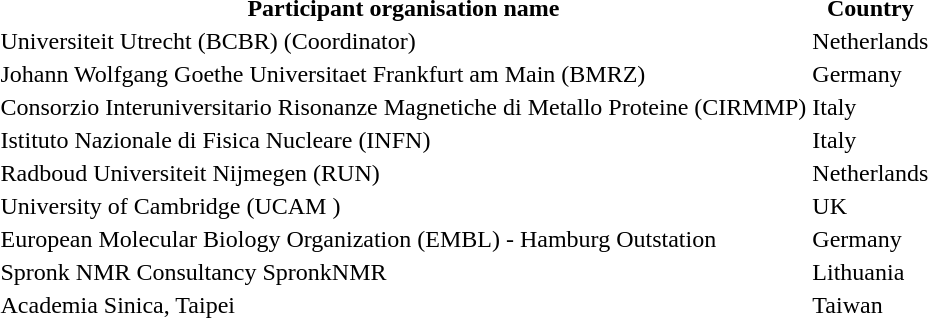<table class="sortable">
<tr>
<th>Participant organisation name</th>
<th>Country</th>
</tr>
<tr>
<td>Universiteit Utrecht (BCBR) (Coordinator)</td>
<td>Netherlands</td>
</tr>
<tr>
<td>Johann Wolfgang Goethe Universitaet Frankfurt am Main (BMRZ)</td>
<td>Germany</td>
</tr>
<tr>
<td>Consorzio Interuniversitario Risonanze Magnetiche di Metallo Proteine (CIRMMP)</td>
<td>Italy</td>
</tr>
<tr>
<td>Istituto Nazionale di Fisica Nucleare   (INFN)</td>
<td>Italy</td>
</tr>
<tr>
<td>Radboud Universiteit Nijmegen    (RUN)</td>
<td>Netherlands</td>
</tr>
<tr>
<td>University of Cambridge (UCAM   )</td>
<td>UK</td>
</tr>
<tr>
<td>European Molecular Biology Organization (EMBL) - Hamburg Outstation</td>
<td>Germany</td>
</tr>
<tr>
<td>Spronk NMR Consultancy  SpronkNMR</td>
<td>Lithuania</td>
</tr>
<tr>
<td>Academia Sinica, Taipei</td>
<td>Taiwan</td>
</tr>
</table>
